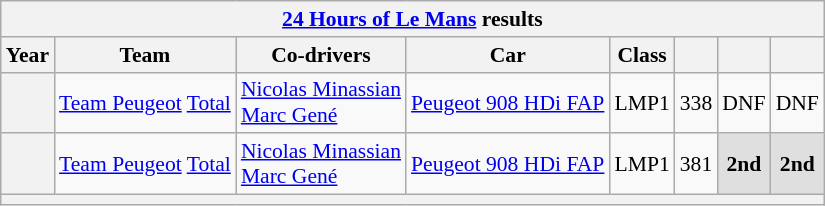<table class="wikitable" style="text-align:center; font-size:90%">
<tr>
<th colspan=8><a href='#'>24 Hours of Le Mans</a> results</th>
</tr>
<tr>
<th scope="col">Year</th>
<th scope="col">Team</th>
<th scope="col">Co-drivers</th>
<th scope="col">Car</th>
<th scope="col">Class</th>
<th scope="col"></th>
<th scope="col"></th>
<th scope="col"></th>
</tr>
<tr>
<th scope="row"></th>
<td align="left" nowrap> <a href='#'>Team Peugeot</a> <a href='#'>Total</a></td>
<td align="left" nowrap> <a href='#'>Nicolas Minassian</a><br> <a href='#'>Marc Gené</a></td>
<td align="left" nowrap><a href='#'>Peugeot 908 HDi FAP</a></td>
<td>LMP1</td>
<td>338</td>
<td>DNF</td>
<td>DNF</td>
</tr>
<tr>
<th scope="row"></th>
<td align="left" nowrap> <a href='#'>Team Peugeot</a> <a href='#'>Total</a></td>
<td align="left" nowrap> <a href='#'>Nicolas Minassian</a><br> <a href='#'>Marc Gené</a></td>
<td align="left" nowrap><a href='#'>Peugeot 908 HDi FAP</a></td>
<td>LMP1</td>
<td align=center>381</td>
<td style="background:#DFDFDF;"><strong>2nd</strong></td>
<td style="background:#DFDFDF;"><strong>2nd</strong></td>
</tr>
<tr>
<th colspan="8"></th>
</tr>
</table>
